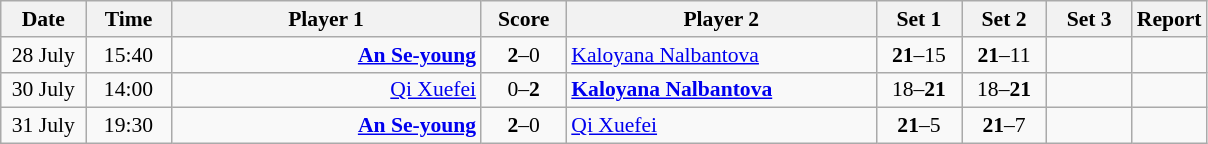<table class="wikitable" style="font-size:90%; text-align:center">
<tr>
<th width="50">Date</th>
<th width="50">Time</th>
<th width="200">Player 1</th>
<th width="50">Score</th>
<th width="200">Player 2</th>
<th width="50">Set 1</th>
<th width="50">Set 2</th>
<th width="50">Set 3</th>
<th>Report</th>
</tr>
<tr>
<td>28 July</td>
<td>15:40</td>
<td align="right"><strong><a href='#'>An Se-young</a> </strong></td>
<td><strong>2</strong>–0</td>
<td align="left"> <a href='#'>Kaloyana Nalbantova</a></td>
<td><strong>21</strong>–15</td>
<td><strong>21</strong>–11</td>
<td></td>
<td></td>
</tr>
<tr>
<td>30 July</td>
<td>14:00</td>
<td align="right"><a href='#'>Qi Xuefei</a> </td>
<td>0–<strong>2</strong></td>
<td align="left"><strong> <a href='#'>Kaloyana Nalbantova</a></strong></td>
<td>18–<strong>21</strong></td>
<td>18–<strong>21</strong></td>
<td></td>
<td></td>
</tr>
<tr>
<td>31 July</td>
<td>19:30</td>
<td align="right"><strong><a href='#'>An Se-young</a> </strong></td>
<td><strong>2</strong>–0</td>
<td align="left"> <a href='#'>Qi Xuefei</a></td>
<td><strong>21</strong>–5</td>
<td><strong>21</strong>–7</td>
<td></td>
<td></td>
</tr>
</table>
